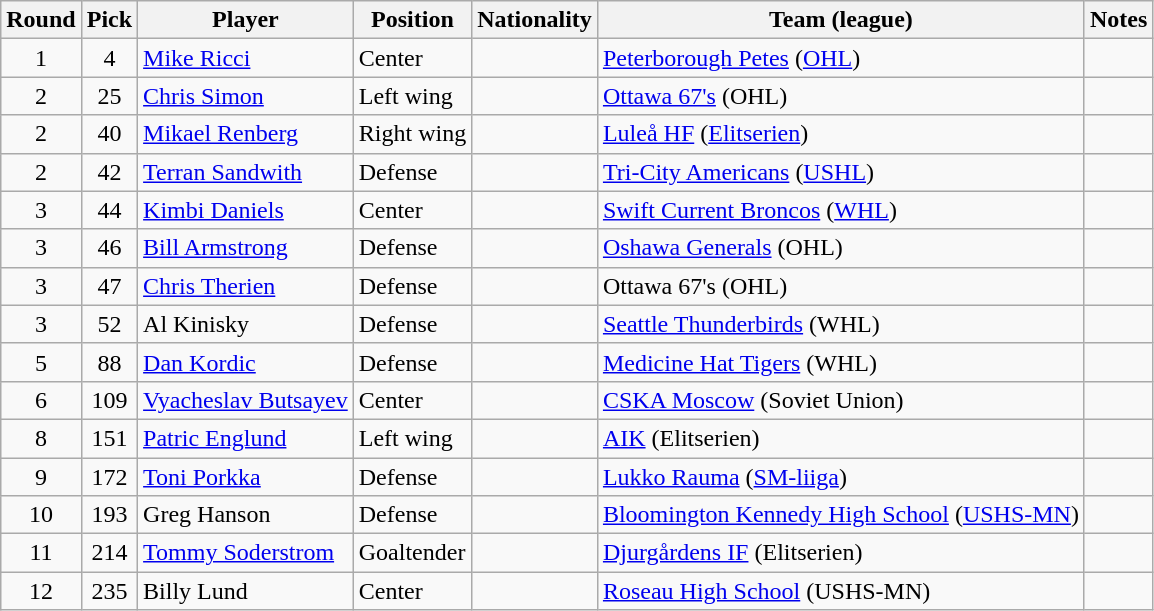<table class="wikitable">
<tr>
<th>Round</th>
<th>Pick</th>
<th>Player</th>
<th>Position</th>
<th>Nationality</th>
<th>Team (league)</th>
<th>Notes</th>
</tr>
<tr>
<td style="text-align:center">1</td>
<td style="text-align:center">4</td>
<td><a href='#'>Mike Ricci</a></td>
<td>Center</td>
<td></td>
<td><a href='#'>Peterborough Petes</a> (<a href='#'>OHL</a>)</td>
<td></td>
</tr>
<tr>
<td style="text-align:center">2</td>
<td style="text-align:center">25</td>
<td><a href='#'>Chris Simon</a></td>
<td>Left wing</td>
<td></td>
<td><a href='#'>Ottawa 67's</a> (OHL)</td>
<td></td>
</tr>
<tr>
<td style="text-align:center">2</td>
<td style="text-align:center">40</td>
<td><a href='#'>Mikael Renberg</a></td>
<td>Right wing</td>
<td></td>
<td><a href='#'>Luleå HF</a> (<a href='#'>Elitserien</a>)</td>
<td></td>
</tr>
<tr>
<td style="text-align:center">2</td>
<td style="text-align:center">42</td>
<td><a href='#'>Terran Sandwith</a></td>
<td>Defense</td>
<td></td>
<td><a href='#'>Tri-City Americans</a> (<a href='#'>USHL</a>)</td>
<td></td>
</tr>
<tr>
<td style="text-align:center">3</td>
<td style="text-align:center">44</td>
<td><a href='#'>Kimbi Daniels</a></td>
<td>Center</td>
<td></td>
<td><a href='#'>Swift Current Broncos</a> (<a href='#'>WHL</a>)</td>
<td></td>
</tr>
<tr>
<td style="text-align:center">3</td>
<td style="text-align:center">46</td>
<td><a href='#'>Bill Armstrong</a></td>
<td>Defense</td>
<td></td>
<td><a href='#'>Oshawa Generals</a> (OHL)</td>
<td></td>
</tr>
<tr>
<td style="text-align:center">3</td>
<td style="text-align:center">47</td>
<td><a href='#'>Chris Therien</a></td>
<td>Defense</td>
<td></td>
<td>Ottawa 67's (OHL)</td>
<td></td>
</tr>
<tr>
<td style="text-align:center">3</td>
<td style="text-align:center">52</td>
<td>Al Kinisky</td>
<td>Defense</td>
<td></td>
<td><a href='#'>Seattle Thunderbirds</a> (WHL)</td>
<td></td>
</tr>
<tr>
<td style="text-align:center">5</td>
<td style="text-align:center">88</td>
<td><a href='#'>Dan Kordic</a></td>
<td>Defense</td>
<td></td>
<td><a href='#'>Medicine Hat Tigers</a> (WHL)</td>
<td></td>
</tr>
<tr>
<td style="text-align:center">6</td>
<td style="text-align:center">109</td>
<td><a href='#'>Vyacheslav Butsayev</a></td>
<td>Center</td>
<td></td>
<td><a href='#'>CSKA Moscow</a> (Soviet Union)</td>
<td></td>
</tr>
<tr>
<td style="text-align:center">8</td>
<td style="text-align:center">151</td>
<td><a href='#'>Patric Englund</a></td>
<td>Left wing</td>
<td></td>
<td><a href='#'>AIK</a> (Elitserien)</td>
<td></td>
</tr>
<tr>
<td style="text-align:center">9</td>
<td style="text-align:center">172</td>
<td><a href='#'>Toni Porkka</a></td>
<td>Defense</td>
<td></td>
<td><a href='#'>Lukko Rauma</a> (<a href='#'>SM-liiga</a>)</td>
<td></td>
</tr>
<tr>
<td style="text-align:center">10</td>
<td style="text-align:center">193</td>
<td>Greg Hanson</td>
<td>Defense</td>
<td></td>
<td><a href='#'>Bloomington Kennedy High School</a> (<a href='#'>USHS-MN</a>)</td>
<td></td>
</tr>
<tr>
<td style="text-align:center">11</td>
<td style="text-align:center">214</td>
<td><a href='#'>Tommy Soderstrom</a></td>
<td>Goaltender</td>
<td></td>
<td><a href='#'>Djurgårdens IF</a> (Elitserien)</td>
<td></td>
</tr>
<tr>
<td style="text-align:center">12</td>
<td style="text-align:center">235</td>
<td>Billy Lund</td>
<td>Center</td>
<td></td>
<td><a href='#'>Roseau High School</a> (USHS-MN)</td>
<td></td>
</tr>
</table>
